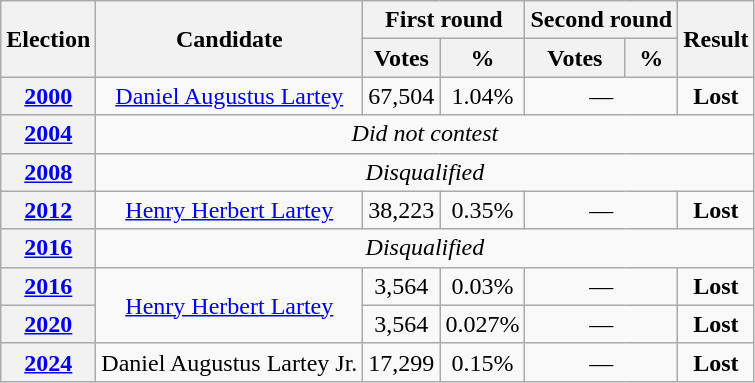<table class="wikitable" style="text-align:center">
<tr>
<th rowspan="2">Election</th>
<th rowspan="2">Candidate</th>
<th colspan="2">First round</th>
<th colspan="2">Second round</th>
<th rowspan="2">Result</th>
</tr>
<tr>
<th>Votes</th>
<th>%</th>
<th>Votes</th>
<th>%</th>
</tr>
<tr>
<th align=center><a href='#'>2000</a></th>
<td align=center><a href='#'>Daniel Augustus Lartey</a></td>
<td align=center>67,504</td>
<td align=center>1.04%</td>
<td colspan="2">—</td>
<td><strong>Lost</strong> </td>
</tr>
<tr>
<th align=center><a href='#'>2004</a></th>
<td align=center colspan=6><em>Did not contest</em></td>
</tr>
<tr>
<th align=center><a href='#'>2008</a></th>
<td align=center colspan=6><em>Disqualified</em></td>
</tr>
<tr>
<th align=center><a href='#'>2012</a></th>
<td align=center><a href='#'>Henry Herbert Lartey</a></td>
<td align=center>38,223</td>
<td align=center>0.35%</td>
<td colspan="2">—</td>
<td><strong>Lost</strong> </td>
</tr>
<tr>
<th align=center><a href='#'>2016</a></th>
<td align=center colspan=6><em>Disqualified</em></td>
</tr>
<tr>
<th align=center><a href='#'>2016</a></th>
<td align=center rowspan=2><a href='#'>Henry Herbert Lartey</a></td>
<td align=center>3,564</td>
<td align=center>0.03%</td>
<td colspan="2">—</td>
<td><strong>Lost</strong> </td>
</tr>
<tr>
<th align=center><a href='#'>2020</a></th>
<td align=center>3,564</td>
<td align=center>0.027%</td>
<td colspan="2">—</td>
<td><strong>Lost</strong> </td>
</tr>
<tr>
<th align=center><a href='#'>2024</a></th>
<td align=center>Daniel Augustus Lartey Jr.</td>
<td align=center>17,299</td>
<td align=center>0.15%</td>
<td colspan="2">—</td>
<td><strong>Lost</strong> </td>
</tr>
</table>
